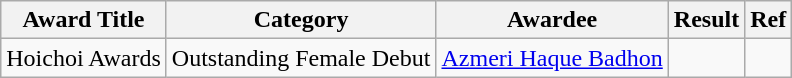<table class="wikitable">
<tr>
<th>Award Title</th>
<th>Category</th>
<th>Awardee</th>
<th>Result</th>
<th>Ref</th>
</tr>
<tr>
<td>Hoichoi Awards</td>
<td>Outstanding Female Debut</td>
<td><a href='#'>Azmeri Haque Badhon</a></td>
<td></td>
<td></td>
</tr>
</table>
